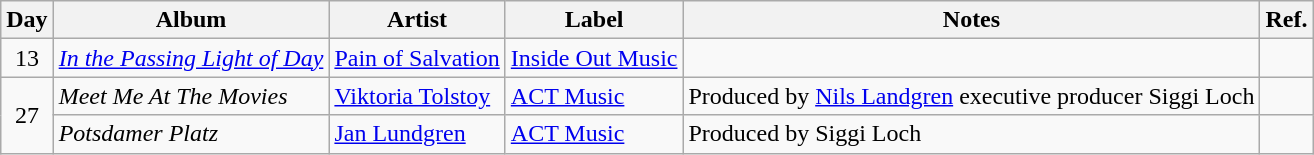<table class="wikitable">
<tr>
<th>Day</th>
<th>Album</th>
<th>Artist</th>
<th>Label</th>
<th>Notes</th>
<th>Ref.</th>
</tr>
<tr>
<td rowspan="1" style="text-align:center;">13</td>
<td><em><a href='#'>In the Passing Light of Day</a></em></td>
<td><a href='#'>Pain of Salvation</a></td>
<td><a href='#'>Inside Out Music</a></td>
<td></td>
<td style="text-align:center;"></td>
</tr>
<tr>
<td rowspan="2" style="text-align:center;">27</td>
<td><em>Meet Me At The Movies</em></td>
<td><a href='#'>Viktoria Tolstoy</a></td>
<td><a href='#'>ACT Music</a></td>
<td>Produced by <a href='#'>Nils Landgren</a> executive producer Siggi Loch</td>
<td style="text-align:center;"></td>
</tr>
<tr>
<td><em>Potsdamer Platz</em></td>
<td><a href='#'>Jan Lundgren</a></td>
<td><a href='#'>ACT Music</a></td>
<td>Produced by Siggi Loch</td>
<td style="text-align:center;"></td>
</tr>
</table>
